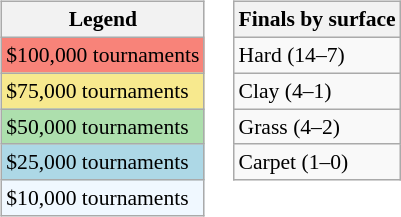<table>
<tr valign=top>
<td><br><table class="wikitable" style="font-size:90%;">
<tr>
<th>Legend</th>
</tr>
<tr bgcolor=#f88379>
<td>$100,000 tournaments</td>
</tr>
<tr bgcolor=f7e98e>
<td>$75,000 tournaments</td>
</tr>
<tr bgcolor=addfad>
<td>$50,000 tournaments</td>
</tr>
<tr bgcolor=lightblue>
<td>$25,000 tournaments</td>
</tr>
<tr bgcolor=#f0f8ff>
<td>$10,000 tournaments</td>
</tr>
</table>
</td>
<td><br><table class="wikitable" style="font-size:90%;">
<tr>
<th>Finals by surface</th>
</tr>
<tr>
<td>Hard (14–7)</td>
</tr>
<tr>
<td>Clay (4–1)</td>
</tr>
<tr>
<td>Grass (4–2)</td>
</tr>
<tr>
<td>Carpet (1–0)</td>
</tr>
</table>
</td>
</tr>
</table>
